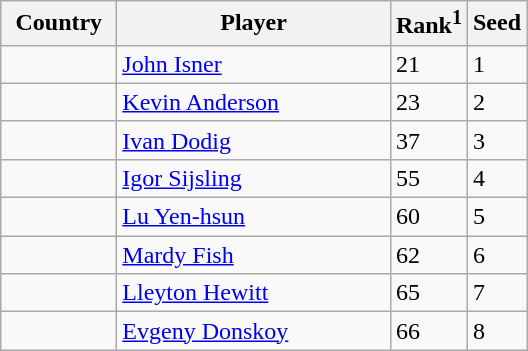<table class="sortable wikitable">
<tr>
<th width="70">Country</th>
<th width="175">Player</th>
<th>Rank<sup>1</sup></th>
<th>Seed</th>
</tr>
<tr>
<td></td>
<td><a href='#'>John Isner</a></td>
<td>21</td>
<td>1</td>
</tr>
<tr>
<td></td>
<td><a href='#'>Kevin Anderson</a></td>
<td>23</td>
<td>2</td>
</tr>
<tr>
<td></td>
<td><a href='#'>Ivan Dodig</a></td>
<td>37</td>
<td>3</td>
</tr>
<tr>
<td></td>
<td><a href='#'>Igor Sijsling</a></td>
<td>55</td>
<td>4</td>
</tr>
<tr>
<td></td>
<td><a href='#'>Lu Yen-hsun</a></td>
<td>60</td>
<td>5</td>
</tr>
<tr>
<td></td>
<td><a href='#'>Mardy Fish</a></td>
<td>62</td>
<td>6</td>
</tr>
<tr>
<td></td>
<td><a href='#'>Lleyton Hewitt</a></td>
<td>65</td>
<td>7</td>
</tr>
<tr>
<td></td>
<td><a href='#'>Evgeny Donskoy</a></td>
<td>66</td>
<td>8</td>
</tr>
</table>
